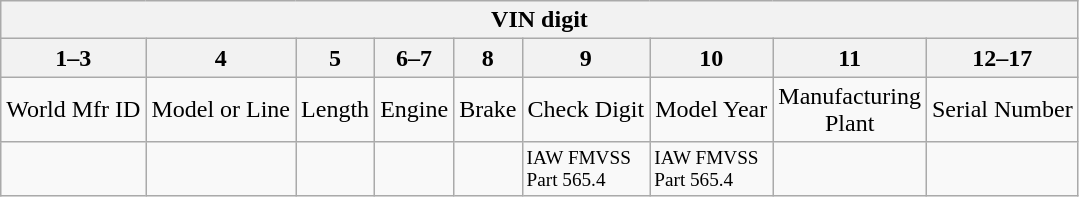<table class="wikitable" style="text-align:center;">
<tr>
<th colspan=17>VIN digit</th>
</tr>
<tr style=>
<th colspan=3>1–3</th>
<th>4</th>
<th>5</th>
<th colspan=2>6–7</th>
<th>8</th>
<th>9</th>
<th>10</th>
<th>11</th>
<th colspan=6>12–17</th>
</tr>
<tr>
<td colspan=3>World Mfr ID</td>
<td colspan=1>Model or Line</td>
<td colspan=1>Length</td>
<td colspan=2>Engine</td>
<td colspan=1>Brake</td>
<td colspan=1>Check Digit</td>
<td colspan=1>Model Year</td>
<td colspan=1>Manufacturing<br>Plant</td>
<td colspan=6>Serial Number<br></td>
</tr>
<tr style="text-align:left;font-size:80%;">
<td colspan=3></td>
<td colspan=1></td>
<td colspan=1></td>
<td colspan=2></td>
<td colspan=1></td>
<td colspan=1>IAW FMVSS<br>Part 565.4</td>
<td colspan=1>IAW FMVSS<br>Part 565.4</td>
<td colspan=1></td>
<td colspan=6></td>
</tr>
</table>
